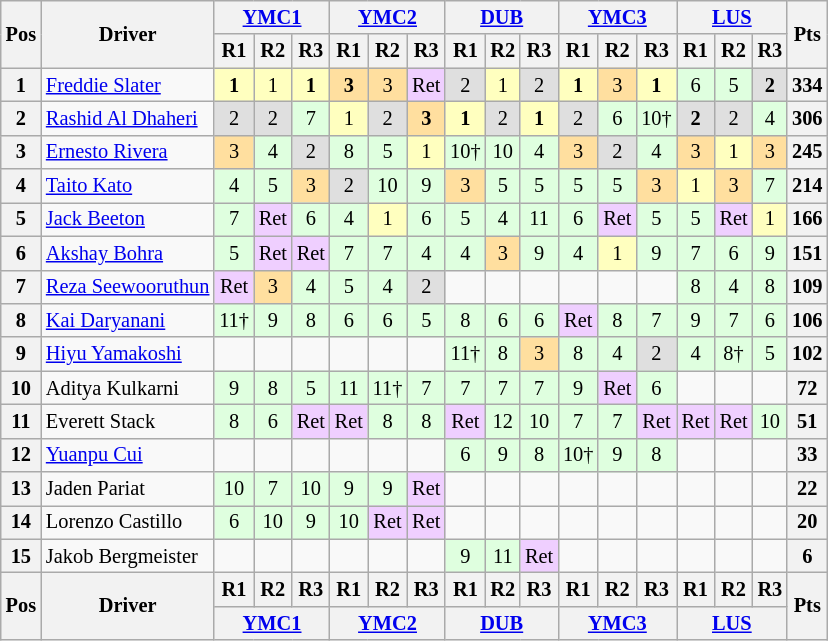<table class="wikitable" style="font-size:85%; text-align:center">
<tr>
<th rowspan="2" valign="middle">Pos</th>
<th rowspan="2" valign="middle">Driver</th>
<th colspan="3"><a href='#'>YMC1</a><br></th>
<th colspan="3"><a href='#'>YMC2</a><br></th>
<th colspan="3"><a href='#'>DUB</a><br></th>
<th colspan="3"><a href='#'>YMC3</a><br></th>
<th colspan="3"><a href='#'>LUS</a><br></th>
<th rowspan="2" valign="middle">Pts</th>
</tr>
<tr>
<th>R1</th>
<th>R2</th>
<th>R3</th>
<th>R1</th>
<th>R2</th>
<th>R3</th>
<th>R1</th>
<th>R2</th>
<th>R3</th>
<th>R1</th>
<th>R2</th>
<th>R3</th>
<th>R1</th>
<th>R2</th>
<th>R3</th>
</tr>
<tr>
<th>1</th>
<td align="left"> <a href='#'>Freddie Slater</a></td>
<td style="background:#FFFFBF;"><strong>1</strong></td>
<td style="background:#FFFFBF;">1</td>
<td style="background:#FFFFBF;"><strong>1</strong></td>
<td style="background:#FFDF9F;"><strong>3</strong></td>
<td style="background:#FFDF9F;">3</td>
<td style="background:#EFCFFF;">Ret</td>
<td style="background:#DFDFDF;">2</td>
<td style="background:#FFFFBF;">1</td>
<td style="background:#DFDFDF;">2</td>
<td style="background:#FFFFBF;"><strong>1</strong></td>
<td style="background:#FFDF9F;">3</td>
<td style="background:#FFFFBF;"><strong>1</strong></td>
<td style="background:#DFFFDF;">6</td>
<td style="background:#DFFFDF;">5</td>
<td style="background:#DFDFDF;"><strong>2</strong></td>
<th>334</th>
</tr>
<tr>
<th>2</th>
<td align="left"> <a href='#'>Rashid Al Dhaheri</a></td>
<td style="background:#DFDFDF;">2</td>
<td style="background:#DFDFDF;">2</td>
<td style="background:#DFFFDF;">7</td>
<td style="background:#FFFFBF;">1</td>
<td style="background:#DFDFDF;">2</td>
<td style="background:#FFDF9F;"><strong>3</strong></td>
<td style="background:#FFFFBF;"><strong>1</strong></td>
<td style="background:#DFDFDF;">2</td>
<td style="background:#FFFFBF;"><strong>1</strong></td>
<td style="background:#DFDFDF;">2</td>
<td style="background:#DFFFDF;">6</td>
<td style="background:#DFFFDF;">10†</td>
<td style="background:#DFDFDF;"><strong>2</strong></td>
<td style="background:#DFDFDF;">2</td>
<td style="background:#DFFFDF;">4</td>
<th>306</th>
</tr>
<tr>
<th>3</th>
<td align="left"> <a href='#'>Ernesto Rivera</a></td>
<td style="background:#FFDF9F;">3</td>
<td style="background:#DFFFDF;">4</td>
<td style="background:#DFDFDF;">2</td>
<td style="background:#DFFFDF;">8</td>
<td style="background:#DFFFDF;">5</td>
<td style="background:#FFFFBF;">1</td>
<td style="background:#DFFFDF;">10†</td>
<td style="background:#DFFFDF;">10</td>
<td style="background:#DFFFDF;">4</td>
<td style="background:#FFDF9F;">3</td>
<td style="background:#DFDFDF;">2</td>
<td style="background:#DFFFDF;">4</td>
<td style="background:#FFDF9F;">3</td>
<td style="background:#FFFFBF;">1</td>
<td style="background:#FFDF9F;">3</td>
<th>245</th>
</tr>
<tr>
<th>4</th>
<td align="left"> <a href='#'>Taito Kato</a></td>
<td style="background:#DFFFDF;">4</td>
<td style="background:#DFFFDF;">5</td>
<td style="background:#FFDF9F;">3</td>
<td style="background:#DFDFDF;">2</td>
<td style="background:#DFFFDF;">10</td>
<td style="background:#DFFFDF;">9</td>
<td style="background:#FFDF9F;">3</td>
<td style="background:#DFFFDF;">5</td>
<td style="background:#DFFFDF;">5</td>
<td style="background:#DFFFDF;">5</td>
<td style="background:#DFFFDF;">5</td>
<td style="background:#FFDF9F;">3</td>
<td style="background:#FFFFBF;">1</td>
<td style="background:#FFDF9F;">3</td>
<td style="background:#DFFFDF;">7</td>
<th>214</th>
</tr>
<tr>
<th>5</th>
<td align="left"> <a href='#'>Jack Beeton</a></td>
<td style="background:#DFFFDF;">7</td>
<td style="background:#EFCFFF;">Ret</td>
<td style="background:#DFFFDF;">6</td>
<td style="background:#DFFFDF;">4</td>
<td style="background:#FFFFBF;">1</td>
<td style="background:#DFFFDF;">6</td>
<td style="background:#DFFFDF;">5</td>
<td style="background:#DFFFDF;">4</td>
<td style="background:#DFFFDF;">11</td>
<td style="background:#DFFFDF;">6</td>
<td style="background:#EFCFFF;">Ret</td>
<td style="background:#DFFFDF;">5</td>
<td style="background:#DFFFDF;">5</td>
<td style="background:#EFCFFF;">Ret</td>
<td style="background:#FFFFBF;">1</td>
<th>166</th>
</tr>
<tr>
<th>6</th>
<td align="left"> <a href='#'>Akshay Bohra</a></td>
<td style="background:#DFFFDF;">5</td>
<td style="background:#EFCFFF;">Ret</td>
<td style="background:#EFCFFF;">Ret</td>
<td style="background:#DFFFDF;">7</td>
<td style="background:#DFFFDF;">7</td>
<td style="background:#DFFFDF;">4</td>
<td style="background:#DFFFDF;">4</td>
<td style="background:#FFDF9F;">3</td>
<td style="background:#DFFFDF;">9</td>
<td style="background:#DFFFDF;">4</td>
<td style="background:#FFFFBF;">1</td>
<td style="background:#DFFFDF;">9</td>
<td style="background:#DFFFDF;">7</td>
<td style="background:#DFFFDF;">6</td>
<td style="background:#DFFFDF;">9</td>
<th>151</th>
</tr>
<tr>
<th>7</th>
<td align="left"> <a href='#'>Reza Seewooruthun</a></td>
<td style="background:#EFCFFF;">Ret</td>
<td style="background:#FFDF9F;">3</td>
<td style="background:#DFFFDF;">4</td>
<td style="background:#DFFFDF;">5</td>
<td style="background:#DFFFDF;">4</td>
<td style="background:#DFDFDF;">2</td>
<td></td>
<td></td>
<td></td>
<td></td>
<td></td>
<td></td>
<td style="background:#DFFFDF;">8</td>
<td style="background:#DFFFDF;">4</td>
<td style="background:#DFFFDF;">8</td>
<th>109</th>
</tr>
<tr>
<th>8</th>
<td align="left"> <a href='#'>Kai Daryanani</a></td>
<td style="background:#DFFFDF;">11†</td>
<td style="background:#DFFFDF;">9</td>
<td style="background:#DFFFDF;">8</td>
<td style="background:#DFFFDF;">6</td>
<td style="background:#DFFFDF;">6</td>
<td style="background:#DFFFDF;">5</td>
<td style="background:#DFFFDF;">8</td>
<td style="background:#DFFFDF;">6</td>
<td style="background:#DFFFDF;">6</td>
<td style="background:#EFCFFF;">Ret</td>
<td style="background:#DFFFDF;">8</td>
<td style="background:#DFFFDF;">7</td>
<td style="background:#DFFFDF;">9</td>
<td style="background:#DFFFDF;">7</td>
<td style="background:#DFFFDF;">6</td>
<th>106</th>
</tr>
<tr>
<th>9</th>
<td align="left"> <a href='#'>Hiyu Yamakoshi</a></td>
<td></td>
<td></td>
<td></td>
<td></td>
<td></td>
<td></td>
<td style="background:#DFFFDF;">11†</td>
<td style="background:#DFFFDF;">8</td>
<td style="background:#FFDF9F;">3</td>
<td style="background:#DFFFDF;">8</td>
<td style="background:#DFFFDF;">4</td>
<td style="background:#DFDFDF;">2</td>
<td style="background:#DFFFDF;">4</td>
<td style="background:#DFFFDF;">8†</td>
<td style="background:#DFFFDF;">5</td>
<th>102</th>
</tr>
<tr>
<th>10</th>
<td align="left"> Aditya Kulkarni</td>
<td style="background:#DFFFDF;">9</td>
<td style="background:#DFFFDF;">8</td>
<td style="background:#DFFFDF;">5</td>
<td style="background:#DFFFDF;">11</td>
<td style="background:#DFFFDF;">11†</td>
<td style="background:#DFFFDF;">7</td>
<td style="background:#DFFFDF;">7</td>
<td style="background:#DFFFDF;">7</td>
<td style="background:#DFFFDF;">7</td>
<td style="background:#DFFFDF;">9</td>
<td style="background:#EFCFFF;">Ret</td>
<td style="background:#DFFFDF;">6</td>
<td></td>
<td></td>
<td></td>
<th>72</th>
</tr>
<tr>
<th>11</th>
<td align="left"> Everett Stack</td>
<td style="background:#DFFFDF;">8</td>
<td style="background:#DFFFDF;">6</td>
<td style="background:#EFCFFF;">Ret</td>
<td style="background:#EFCFFF;">Ret</td>
<td style="background:#DFFFDF;">8</td>
<td style="background:#DFFFDF;">8</td>
<td style="background:#EFCFFF;">Ret</td>
<td style="background:#DFFFDF;">12</td>
<td style="background:#DFFFDF;">10</td>
<td style="background:#DFFFDF;">7</td>
<td style="background:#DFFFDF;">7</td>
<td style="background:#EFCFFF;">Ret</td>
<td style="background:#EFCFFF;">Ret</td>
<td style="background:#EFCFFF;">Ret</td>
<td style="background:#DFFFDF;">10</td>
<th>51</th>
</tr>
<tr>
<th>12</th>
<td align="left"> <a href='#'>Yuanpu Cui</a></td>
<td></td>
<td></td>
<td></td>
<td></td>
<td></td>
<td></td>
<td style="background:#DFFFDF;">6</td>
<td style="background:#DFFFDF;">9</td>
<td style="background:#DFFFDF;">8</td>
<td style="background:#DFFFDF;">10†</td>
<td style="background:#DFFFDF;">9</td>
<td style="background:#DFFFDF;">8</td>
<td></td>
<td></td>
<td></td>
<th>33</th>
</tr>
<tr>
<th>13</th>
<td align="left"> Jaden Pariat</td>
<td style="background:#DFFFDF;">10</td>
<td style="background:#DFFFDF;">7</td>
<td style="background:#DFFFDF;">10</td>
<td style="background:#DFFFDF;">9</td>
<td style="background:#DFFFDF;">9</td>
<td style="background:#EFCFFF;">Ret</td>
<td></td>
<td></td>
<td></td>
<td></td>
<td></td>
<td></td>
<td></td>
<td></td>
<td></td>
<th>22</th>
</tr>
<tr>
<th>14</th>
<td align="left"> Lorenzo Castillo</td>
<td style="background:#DFFFDF;">6</td>
<td style="background:#DFFFDF;">10</td>
<td style="background:#DFFFDF;">9</td>
<td style="background:#DFFFDF;">10</td>
<td style="background:#EFCFFF;">Ret</td>
<td style="background:#EFCFFF;">Ret</td>
<td></td>
<td></td>
<td></td>
<td></td>
<td></td>
<td></td>
<td></td>
<td></td>
<td></td>
<th>20</th>
</tr>
<tr>
<th>15</th>
<td align="left"> Jakob Bergmeister</td>
<td></td>
<td></td>
<td></td>
<td></td>
<td></td>
<td></td>
<td style="background:#DFFFDF;">9</td>
<td style="background:#DFFFDF;">11</td>
<td style="background:#EFCFFF;">Ret</td>
<td></td>
<td></td>
<td></td>
<td></td>
<td></td>
<td></td>
<th>6</th>
</tr>
<tr>
<th rowspan="2">Pos</th>
<th rowspan="2">Driver</th>
<th>R1</th>
<th>R2</th>
<th>R3</th>
<th>R1</th>
<th>R2</th>
<th>R3</th>
<th>R1</th>
<th>R2</th>
<th>R3</th>
<th>R1</th>
<th>R2</th>
<th>R3</th>
<th>R1</th>
<th>R2</th>
<th>R3</th>
<th rowspan="2">Pts</th>
</tr>
<tr valign="top">
<th colspan="3"><a href='#'>YMC1</a><br></th>
<th colspan="3"><a href='#'>YMC2</a><br></th>
<th colspan="3"><a href='#'>DUB</a><br></th>
<th colspan="3"><a href='#'>YMC3</a><br></th>
<th colspan="3"><a href='#'>LUS</a><br></th>
</tr>
</table>
